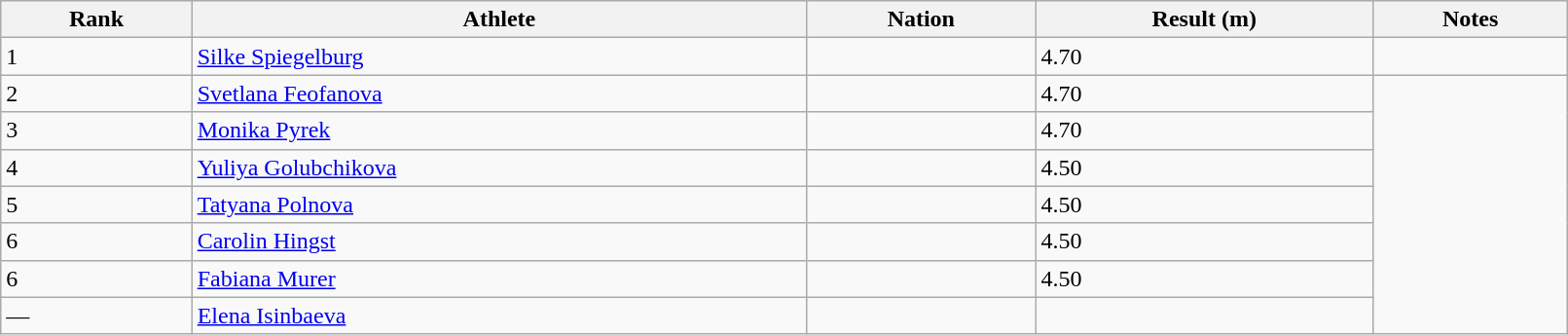<table class="wikitable" style="text=align:center;" width=85%>
<tr>
<th>Rank</th>
<th>Athlete</th>
<th>Nation</th>
<th>Result (m)</th>
<th>Notes</th>
</tr>
<tr>
<td>1</td>
<td><a href='#'>Silke Spiegelburg</a></td>
<td></td>
<td>4.70</td>
<td></td>
</tr>
<tr>
<td>2</td>
<td><a href='#'>Svetlana Feofanova</a></td>
<td></td>
<td>4.70</td>
</tr>
<tr>
<td>3</td>
<td><a href='#'>Monika Pyrek</a></td>
<td></td>
<td>4.70</td>
</tr>
<tr>
<td>4</td>
<td><a href='#'>Yuliya Golubchikova</a></td>
<td></td>
<td>4.50</td>
</tr>
<tr>
<td>5</td>
<td><a href='#'>Tatyana Polnova</a></td>
<td></td>
<td>4.50</td>
</tr>
<tr>
<td>6</td>
<td><a href='#'>Carolin Hingst</a></td>
<td></td>
<td>4.50</td>
</tr>
<tr>
<td>6</td>
<td><a href='#'>Fabiana Murer</a></td>
<td></td>
<td>4.50</td>
</tr>
<tr>
<td>—</td>
<td><a href='#'>Elena Isinbaeva</a></td>
<td></td>
<td></td>
</tr>
</table>
